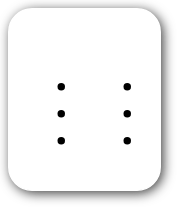<table style=" border-radius:1em; box-shadow: 0.1em 0.1em 0.5em rgba(0,0,0,0.75); background-color: white; border: 1px solid white; padding: 5px;">
<tr style="vertical-align:top;">
<td><br><ul><li></li><li></li><li></li></ul></td>
<td valign=top><br><ul><li></li><li></li><li></li></ul></td>
</tr>
</table>
